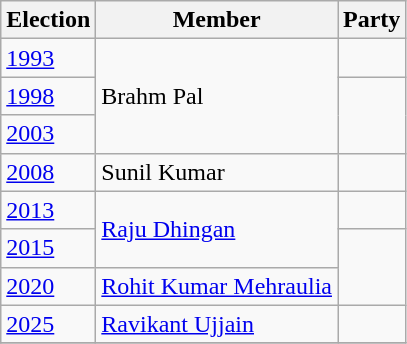<table class="wikitable sortable">
<tr>
<th>Election</th>
<th>Member</th>
<th colspan="2">Party</th>
</tr>
<tr>
<td><a href='#'>1993</a></td>
<td rowspan="3">Brahm Pal</td>
<td></td>
</tr>
<tr>
<td><a href='#'>1998</a></td>
</tr>
<tr>
<td><a href='#'>2003</a></td>
</tr>
<tr>
<td><a href='#'>2008</a></td>
<td>Sunil Kumar</td>
<td></td>
</tr>
<tr>
<td><a href='#'>2013</a></td>
<td rowspan="2"><a href='#'>Raju Dhingan</a></td>
<td></td>
</tr>
<tr>
<td><a href='#'>2015</a></td>
</tr>
<tr>
<td><a href='#'>2020</a></td>
<td><a href='#'>Rohit Kumar Mehraulia</a></td>
</tr>
<tr>
<td><a href='#'>2025</a></td>
<td><a href='#'>Ravikant Ujjain</a></td>
<td></td>
</tr>
<tr>
</tr>
</table>
